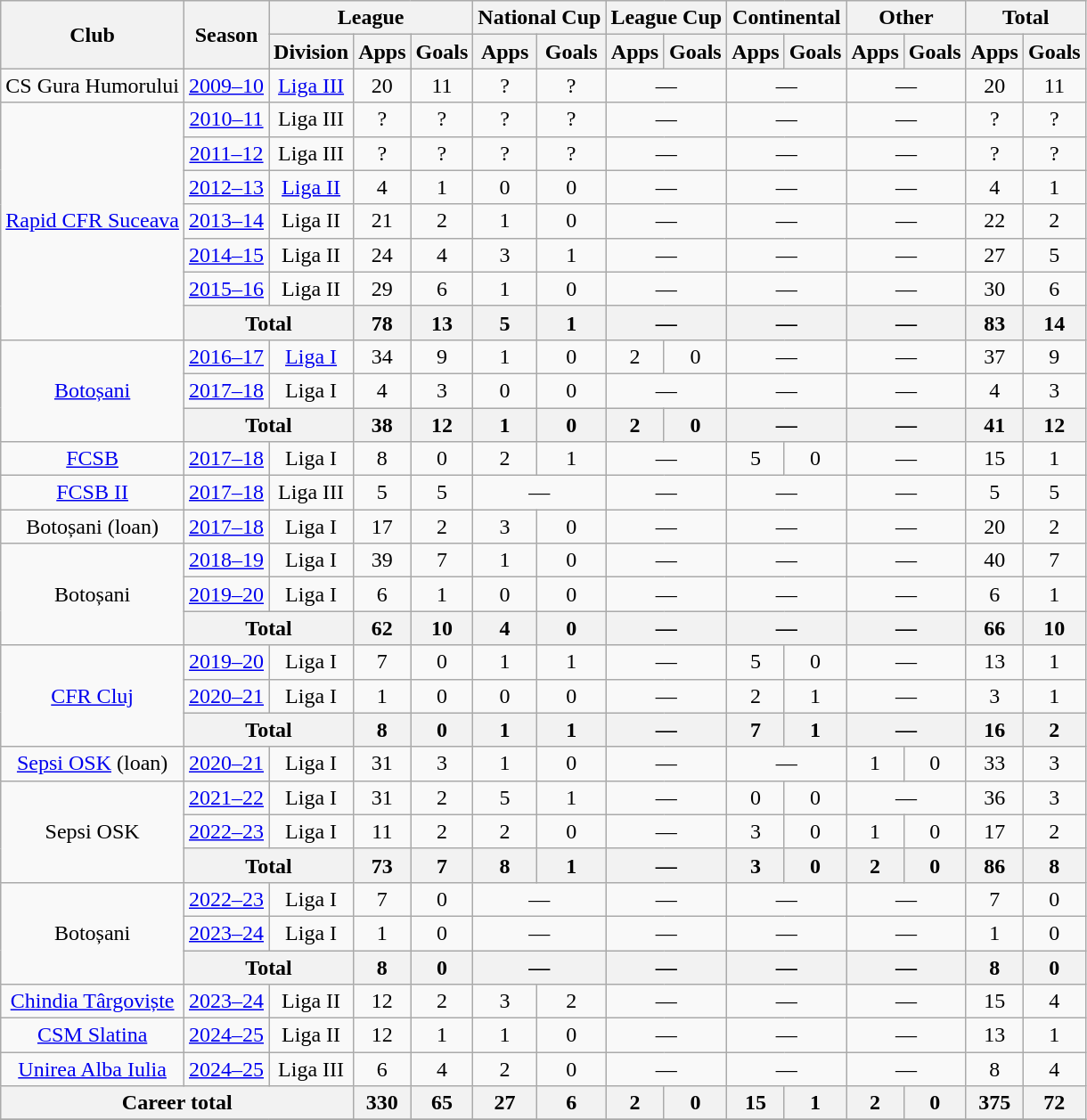<table class=wikitable style=text-align:center>
<tr>
<th rowspan=2>Club</th>
<th rowspan=2>Season</th>
<th colspan=3>League</th>
<th colspan=2>National Cup</th>
<th colspan=2>League Cup</th>
<th colspan=2>Continental</th>
<th colspan=2>Other</th>
<th colspan=2>Total</th>
</tr>
<tr>
<th>Division</th>
<th>Apps</th>
<th>Goals</th>
<th>Apps</th>
<th>Goals</th>
<th>Apps</th>
<th>Goals</th>
<th>Apps</th>
<th>Goals</th>
<th>Apps</th>
<th>Goals</th>
<th>Apps</th>
<th>Goals</th>
</tr>
<tr>
<td>CS Gura Humorului</td>
<td><a href='#'>2009–10</a></td>
<td><a href='#'>Liga III</a></td>
<td>20</td>
<td>11</td>
<td>?</td>
<td>?</td>
<td colspan="2">—</td>
<td colspan="2">—</td>
<td colspan="2">—</td>
<td>20</td>
<td>11</td>
</tr>
<tr>
<td rowspan="7"><a href='#'>Rapid CFR Suceava</a></td>
<td><a href='#'>2010–11</a></td>
<td>Liga III</td>
<td>?</td>
<td>?</td>
<td>?</td>
<td>?</td>
<td colspan="2">—</td>
<td colspan="2">—</td>
<td colspan="2">—</td>
<td>?</td>
<td>?</td>
</tr>
<tr>
<td><a href='#'>2011–12</a></td>
<td>Liga III</td>
<td>?</td>
<td>?</td>
<td>?</td>
<td>?</td>
<td colspan="2">—</td>
<td colspan="2">—</td>
<td colspan="2">—</td>
<td>?</td>
<td>?</td>
</tr>
<tr>
<td><a href='#'>2012–13</a></td>
<td><a href='#'>Liga II</a></td>
<td>4</td>
<td>1</td>
<td>0</td>
<td>0</td>
<td colspan="2">—</td>
<td colspan="2">—</td>
<td colspan="2">—</td>
<td>4</td>
<td>1</td>
</tr>
<tr>
<td><a href='#'>2013–14</a></td>
<td>Liga II</td>
<td>21</td>
<td>2</td>
<td>1</td>
<td>0</td>
<td colspan="2">—</td>
<td colspan="2">—</td>
<td colspan="2">—</td>
<td>22</td>
<td>2</td>
</tr>
<tr>
<td><a href='#'>2014–15</a></td>
<td>Liga II</td>
<td>24</td>
<td>4</td>
<td>3</td>
<td>1</td>
<td colspan="2">—</td>
<td colspan="2">—</td>
<td colspan="2">—</td>
<td>27</td>
<td>5</td>
</tr>
<tr>
<td><a href='#'>2015–16</a></td>
<td>Liga II</td>
<td>29</td>
<td>6</td>
<td>1</td>
<td>0</td>
<td colspan="2">—</td>
<td colspan="2">—</td>
<td colspan="2">—</td>
<td>30</td>
<td>6</td>
</tr>
<tr>
<th colspan="2">Total</th>
<th>78</th>
<th>13</th>
<th>5</th>
<th>1</th>
<th colspan="2">—</th>
<th colspan="2">—</th>
<th colspan="2">—</th>
<th>83</th>
<th>14</th>
</tr>
<tr>
<td rowspan="3"><a href='#'>Botoșani</a></td>
<td><a href='#'>2016–17</a></td>
<td><a href='#'>Liga I</a></td>
<td>34</td>
<td>9</td>
<td>1</td>
<td>0</td>
<td>2</td>
<td>0</td>
<td colspan="2">—</td>
<td colspan="2">—</td>
<td>37</td>
<td>9</td>
</tr>
<tr>
<td><a href='#'>2017–18</a></td>
<td>Liga I</td>
<td>4</td>
<td>3</td>
<td>0</td>
<td>0</td>
<td colspan="2">—</td>
<td colspan="2">—</td>
<td colspan="2">—</td>
<td>4</td>
<td>3</td>
</tr>
<tr>
<th colspan="2">Total</th>
<th>38</th>
<th>12</th>
<th>1</th>
<th>0</th>
<th>2</th>
<th>0</th>
<th colspan="2">—</th>
<th colspan="2">—</th>
<th>41</th>
<th>12</th>
</tr>
<tr>
<td><a href='#'>FCSB</a></td>
<td><a href='#'>2017–18</a></td>
<td>Liga I</td>
<td>8</td>
<td>0</td>
<td>2</td>
<td>1</td>
<td colspan="2">—</td>
<td>5</td>
<td>0</td>
<td colspan="2">—</td>
<td>15</td>
<td>1</td>
</tr>
<tr>
<td><a href='#'>FCSB II</a></td>
<td><a href='#'>2017–18</a></td>
<td>Liga III</td>
<td>5</td>
<td>5</td>
<td colspan="2">—</td>
<td colspan="2">—</td>
<td colspan="2">—</td>
<td colspan="2">—</td>
<td>5</td>
<td>5</td>
</tr>
<tr>
<td rowspan="1">Botoșani (loan)</td>
<td><a href='#'>2017–18</a></td>
<td>Liga I</td>
<td>17</td>
<td>2</td>
<td>3</td>
<td>0</td>
<td colspan="2">—</td>
<td colspan="2">—</td>
<td colspan="2">—</td>
<td>20</td>
<td>2</td>
</tr>
<tr>
<td rowspan="3">Botoșani</td>
<td><a href='#'>2018–19</a></td>
<td>Liga I</td>
<td>39</td>
<td>7</td>
<td>1</td>
<td>0</td>
<td colspan="2">—</td>
<td colspan="2">—</td>
<td colspan="2">—</td>
<td>40</td>
<td>7</td>
</tr>
<tr>
<td><a href='#'>2019–20</a></td>
<td>Liga I</td>
<td>6</td>
<td>1</td>
<td>0</td>
<td>0</td>
<td colspan="2">—</td>
<td colspan="2">—</td>
<td colspan="2">—</td>
<td>6</td>
<td>1</td>
</tr>
<tr>
<th colspan="2">Total</th>
<th>62</th>
<th>10</th>
<th>4</th>
<th>0</th>
<th colspan="2">—</th>
<th colspan="2">—</th>
<th colspan="2">—</th>
<th>66</th>
<th>10</th>
</tr>
<tr>
<td rowspan="3"><a href='#'>CFR Cluj</a></td>
<td><a href='#'>2019–20</a></td>
<td>Liga I</td>
<td>7</td>
<td>0</td>
<td>1</td>
<td>1</td>
<td colspan="2">—</td>
<td>5</td>
<td>0</td>
<td colspan="2">—</td>
<td>13</td>
<td>1</td>
</tr>
<tr>
<td><a href='#'>2020–21</a></td>
<td>Liga I</td>
<td>1</td>
<td>0</td>
<td>0</td>
<td>0</td>
<td colspan="2">—</td>
<td>2</td>
<td>1</td>
<td colspan="2">—</td>
<td>3</td>
<td>1</td>
</tr>
<tr>
<th colspan="2">Total</th>
<th>8</th>
<th>0</th>
<th>1</th>
<th>1</th>
<th colspan="2">—</th>
<th>7</th>
<th>1</th>
<th colspan="2">—</th>
<th>16</th>
<th>2</th>
</tr>
<tr>
<td rowspan="1"><a href='#'>Sepsi OSK</a> (loan)</td>
<td><a href='#'>2020–21</a></td>
<td>Liga I</td>
<td>31</td>
<td>3</td>
<td>1</td>
<td>0</td>
<td colspan="2">—</td>
<td colspan="2">—</td>
<td>1</td>
<td>0</td>
<td>33</td>
<td>3</td>
</tr>
<tr>
<td rowspan="3">Sepsi OSK</td>
<td><a href='#'>2021–22</a></td>
<td>Liga I</td>
<td>31</td>
<td>2</td>
<td>5</td>
<td>1</td>
<td colspan="2">—</td>
<td>0</td>
<td>0</td>
<td colspan="2">—</td>
<td>36</td>
<td>3</td>
</tr>
<tr>
<td><a href='#'>2022–23</a></td>
<td>Liga I</td>
<td>11</td>
<td>2</td>
<td>2</td>
<td>0</td>
<td colspan="2">—</td>
<td>3</td>
<td>0</td>
<td>1</td>
<td>0</td>
<td>17</td>
<td>2</td>
</tr>
<tr>
<th colspan="2">Total</th>
<th>73</th>
<th>7</th>
<th>8</th>
<th>1</th>
<th colspan="2">—</th>
<th>3</th>
<th>0</th>
<th>2</th>
<th>0</th>
<th>86</th>
<th>8</th>
</tr>
<tr>
<td rowspan="3">Botoșani</td>
<td><a href='#'>2022–23</a></td>
<td>Liga I</td>
<td>7</td>
<td>0</td>
<td colspan="2">—</td>
<td colspan="2">—</td>
<td colspan="2">—</td>
<td colspan="2">—</td>
<td>7</td>
<td>0</td>
</tr>
<tr>
<td><a href='#'>2023–24</a></td>
<td>Liga I</td>
<td>1</td>
<td>0</td>
<td colspan="2">—</td>
<td colspan="2">—</td>
<td colspan="2">—</td>
<td colspan="2">—</td>
<td>1</td>
<td>0</td>
</tr>
<tr>
<th colspan="2">Total</th>
<th>8</th>
<th>0</th>
<th colspan="2">—</th>
<th colspan="2">—</th>
<th colspan="2">—</th>
<th colspan="2">—</th>
<th>8</th>
<th>0</th>
</tr>
<tr>
<td><a href='#'>Chindia Târgoviște</a></td>
<td><a href='#'>2023–24</a></td>
<td>Liga II</td>
<td>12</td>
<td>2</td>
<td>3</td>
<td>2</td>
<td colspan="2">—</td>
<td colspan="2">—</td>
<td colspan="2">—</td>
<td>15</td>
<td>4</td>
</tr>
<tr>
<td><a href='#'>CSM Slatina</a></td>
<td><a href='#'>2024–25</a></td>
<td>Liga II</td>
<td>12</td>
<td>1</td>
<td>1</td>
<td>0</td>
<td colspan="2">—</td>
<td colspan="2">—</td>
<td colspan="2">—</td>
<td>13</td>
<td>1</td>
</tr>
<tr>
<td><a href='#'>Unirea Alba Iulia</a></td>
<td><a href='#'>2024–25</a></td>
<td>Liga III</td>
<td>6</td>
<td>4</td>
<td>2</td>
<td>0</td>
<td colspan="2">—</td>
<td colspan="2">—</td>
<td colspan="2">—</td>
<td>8</td>
<td>4</td>
</tr>
<tr>
<th colspan="3"><strong>Career total</strong></th>
<th>330</th>
<th>65</th>
<th>27</th>
<th>6</th>
<th>2</th>
<th>0</th>
<th>15</th>
<th>1</th>
<th>2</th>
<th>0</th>
<th>375</th>
<th>72</th>
</tr>
<tr>
</tr>
</table>
